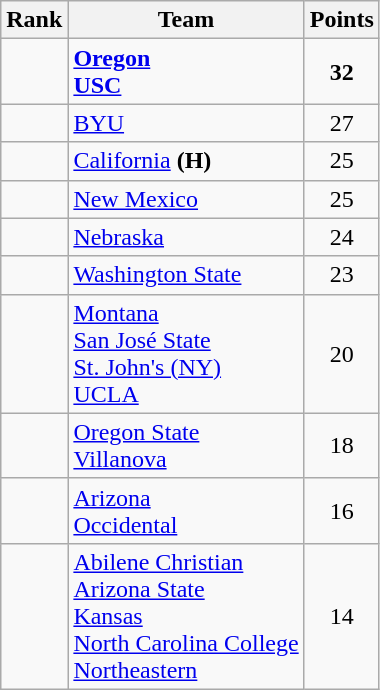<table class="wikitable sortable" style="text-align:center">
<tr>
<th>Rank</th>
<th>Team</th>
<th>Points</th>
</tr>
<tr>
<td></td>
<td align="left"><strong><a href='#'>Oregon</a></strong><br><strong><a href='#'>USC</a></strong></td>
<td><strong>32</strong></td>
</tr>
<tr>
<td></td>
<td align="left"><a href='#'>BYU</a></td>
<td>27</td>
</tr>
<tr>
<td></td>
<td align="left"><a href='#'>California</a> <strong>(H)</strong></td>
<td>25</td>
</tr>
<tr>
<td></td>
<td align="left"><a href='#'>New Mexico</a></td>
<td>25</td>
</tr>
<tr>
<td></td>
<td align="left"><a href='#'>Nebraska</a></td>
<td>24</td>
</tr>
<tr>
<td></td>
<td align="left"><a href='#'>Washington State</a></td>
<td>23</td>
</tr>
<tr>
<td></td>
<td align="left"><a href='#'>Montana</a><br><a href='#'>San José State</a><br><a href='#'>St. John's (NY)</a><br><a href='#'>UCLA</a></td>
<td>20</td>
</tr>
<tr>
<td></td>
<td align="left"><a href='#'>Oregon State</a><br><a href='#'>Villanova</a></td>
<td>18</td>
</tr>
<tr>
<td></td>
<td align="left"><a href='#'>Arizona</a><br><a href='#'>Occidental</a></td>
<td>16</td>
</tr>
<tr>
<td></td>
<td align="left"><a href='#'>Abilene Christian</a><br><a href='#'>Arizona State</a><br><a href='#'>Kansas</a><br><a href='#'>North Carolina College</a><br><a href='#'>Northeastern</a></td>
<td>14</td>
</tr>
</table>
